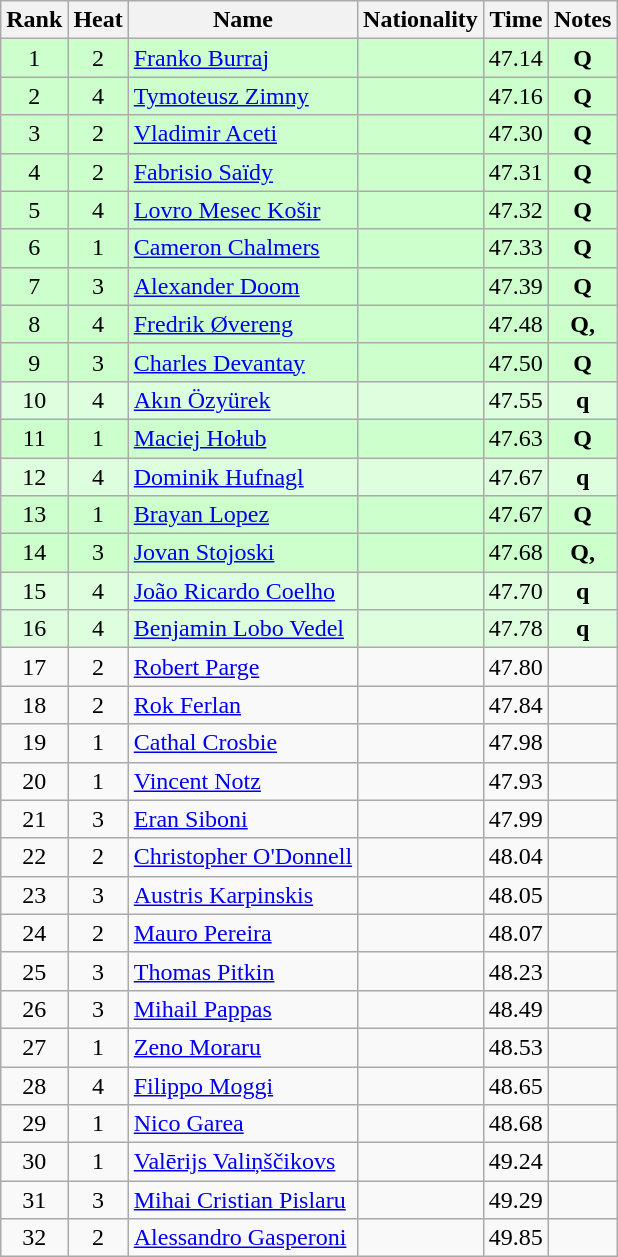<table class="wikitable sortable" style="text-align:center">
<tr>
<th>Rank</th>
<th>Heat</th>
<th>Name</th>
<th>Nationality</th>
<th>Time</th>
<th>Notes</th>
</tr>
<tr bgcolor=ccffcc>
<td>1</td>
<td>2</td>
<td align=left><a href='#'>Franko Burraj</a></td>
<td align=left></td>
<td>47.14</td>
<td><strong>Q</strong></td>
</tr>
<tr bgcolor=ccffcc>
<td>2</td>
<td>4</td>
<td align=left><a href='#'>Tymoteusz Zimny</a></td>
<td align=left></td>
<td>47.16</td>
<td><strong>Q</strong></td>
</tr>
<tr bgcolor=ccffcc>
<td>3</td>
<td>2</td>
<td align=left><a href='#'>Vladimir Aceti</a></td>
<td align=left></td>
<td>47.30</td>
<td><strong>Q</strong></td>
</tr>
<tr bgcolor=ccffcc>
<td>4</td>
<td>2</td>
<td align=left><a href='#'>Fabrisio Saïdy</a></td>
<td align=left></td>
<td>47.31</td>
<td><strong>Q</strong></td>
</tr>
<tr bgcolor=ccffcc>
<td>5</td>
<td>4</td>
<td align=left><a href='#'>Lovro Mesec Košir</a></td>
<td align=left></td>
<td>47.32</td>
<td><strong>Q</strong></td>
</tr>
<tr bgcolor=ccffcc>
<td>6</td>
<td>1</td>
<td align=left><a href='#'>Cameron Chalmers</a></td>
<td align=left></td>
<td>47.33</td>
<td><strong>Q</strong></td>
</tr>
<tr bgcolor=ccffcc>
<td>7</td>
<td>3</td>
<td align=left><a href='#'>Alexander Doom</a></td>
<td align=left></td>
<td>47.39</td>
<td><strong>Q</strong></td>
</tr>
<tr bgcolor=ccffcc>
<td>8</td>
<td>4</td>
<td align=left><a href='#'>Fredrik Øvereng</a></td>
<td align=left></td>
<td>47.48</td>
<td><strong>Q, </strong></td>
</tr>
<tr bgcolor=ccffcc>
<td>9</td>
<td>3</td>
<td align=left><a href='#'>Charles Devantay</a></td>
<td align=left></td>
<td>47.50</td>
<td><strong>Q</strong></td>
</tr>
<tr bgcolor=ddffdd>
<td>10</td>
<td>4</td>
<td align=left><a href='#'>Akın Özyürek</a></td>
<td align=left></td>
<td>47.55</td>
<td><strong>q</strong></td>
</tr>
<tr bgcolor=ccffcc>
<td>11</td>
<td>1</td>
<td align=left><a href='#'>Maciej Hołub</a></td>
<td align=left></td>
<td>47.63</td>
<td><strong>Q</strong></td>
</tr>
<tr bgcolor=ddffdd>
<td>12</td>
<td>4</td>
<td align=left><a href='#'>Dominik Hufnagl</a></td>
<td align=left></td>
<td>47.67</td>
<td><strong>q</strong></td>
</tr>
<tr bgcolor=ccffcc>
<td>13</td>
<td>1</td>
<td align=left><a href='#'>Brayan Lopez</a></td>
<td align=left></td>
<td>47.67</td>
<td><strong>Q</strong></td>
</tr>
<tr bgcolor=ccffcc>
<td>14</td>
<td>3</td>
<td align=left><a href='#'>Jovan Stojoski</a></td>
<td align=left></td>
<td>47.68</td>
<td><strong>Q, </strong></td>
</tr>
<tr bgcolor=ddffdd>
<td>15</td>
<td>4</td>
<td align=left><a href='#'>João Ricardo Coelho</a></td>
<td align=left></td>
<td>47.70</td>
<td><strong>q</strong></td>
</tr>
<tr bgcolor=ddffdd>
<td>16</td>
<td>4</td>
<td align=left><a href='#'>Benjamin Lobo Vedel</a></td>
<td align=left></td>
<td>47.78</td>
<td><strong>q</strong></td>
</tr>
<tr>
<td>17</td>
<td>2</td>
<td align=left><a href='#'>Robert Parge</a></td>
<td align=left></td>
<td>47.80</td>
<td></td>
</tr>
<tr>
<td>18</td>
<td>2</td>
<td align=left><a href='#'>Rok Ferlan</a></td>
<td align=left></td>
<td>47.84</td>
<td></td>
</tr>
<tr>
<td>19</td>
<td>1</td>
<td align=left><a href='#'>Cathal Crosbie</a></td>
<td align=left></td>
<td>47.98</td>
<td></td>
</tr>
<tr>
<td>20</td>
<td>1</td>
<td align=left><a href='#'>Vincent Notz</a></td>
<td align=left></td>
<td>47.93</td>
<td></td>
</tr>
<tr>
<td>21</td>
<td>3</td>
<td align=left><a href='#'>Eran Siboni</a></td>
<td align=left></td>
<td>47.99</td>
<td></td>
</tr>
<tr>
<td>22</td>
<td>2</td>
<td align=left><a href='#'>Christopher O'Donnell</a></td>
<td align=left></td>
<td>48.04</td>
<td></td>
</tr>
<tr>
<td>23</td>
<td>3</td>
<td align=left><a href='#'>Austris Karpinskis</a></td>
<td align=left></td>
<td>48.05</td>
<td></td>
</tr>
<tr>
<td>24</td>
<td>2</td>
<td align=left><a href='#'>Mauro Pereira</a></td>
<td align=left></td>
<td>48.07</td>
<td></td>
</tr>
<tr>
<td>25</td>
<td>3</td>
<td align=left><a href='#'>Thomas Pitkin</a></td>
<td align=left></td>
<td>48.23</td>
<td></td>
</tr>
<tr>
<td>26</td>
<td>3</td>
<td align=left><a href='#'>Mihail Pappas</a></td>
<td align=left></td>
<td>48.49</td>
<td></td>
</tr>
<tr>
<td>27</td>
<td>1</td>
<td align=left><a href='#'>Zeno Moraru</a></td>
<td align=left></td>
<td>48.53</td>
<td></td>
</tr>
<tr>
<td>28</td>
<td>4</td>
<td align=left><a href='#'>Filippo Moggi</a></td>
<td align=left></td>
<td>48.65</td>
<td></td>
</tr>
<tr>
<td>29</td>
<td>1</td>
<td align=left><a href='#'>Nico Garea</a></td>
<td align=left></td>
<td>48.68</td>
<td></td>
</tr>
<tr>
<td>30</td>
<td>1</td>
<td align=left><a href='#'>Valērijs Valiņščikovs</a></td>
<td align=left></td>
<td>49.24</td>
<td></td>
</tr>
<tr>
<td>31</td>
<td>3</td>
<td align=left><a href='#'>Mihai Cristian Pislaru</a></td>
<td align=left></td>
<td>49.29</td>
<td></td>
</tr>
<tr>
<td>32</td>
<td>2</td>
<td align=left><a href='#'>Alessandro Gasperoni</a></td>
<td align=left></td>
<td>49.85</td>
<td></td>
</tr>
</table>
